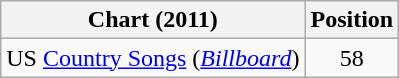<table class="wikitable sortable">
<tr>
<th scope="col">Chart (2011)</th>
<th scope="col">Position</th>
</tr>
<tr>
<td>US <a href='#'>Country Songs</a> (<em><a href='#'>Billboard</a></em>)</td>
<td align="center">58</td>
</tr>
</table>
